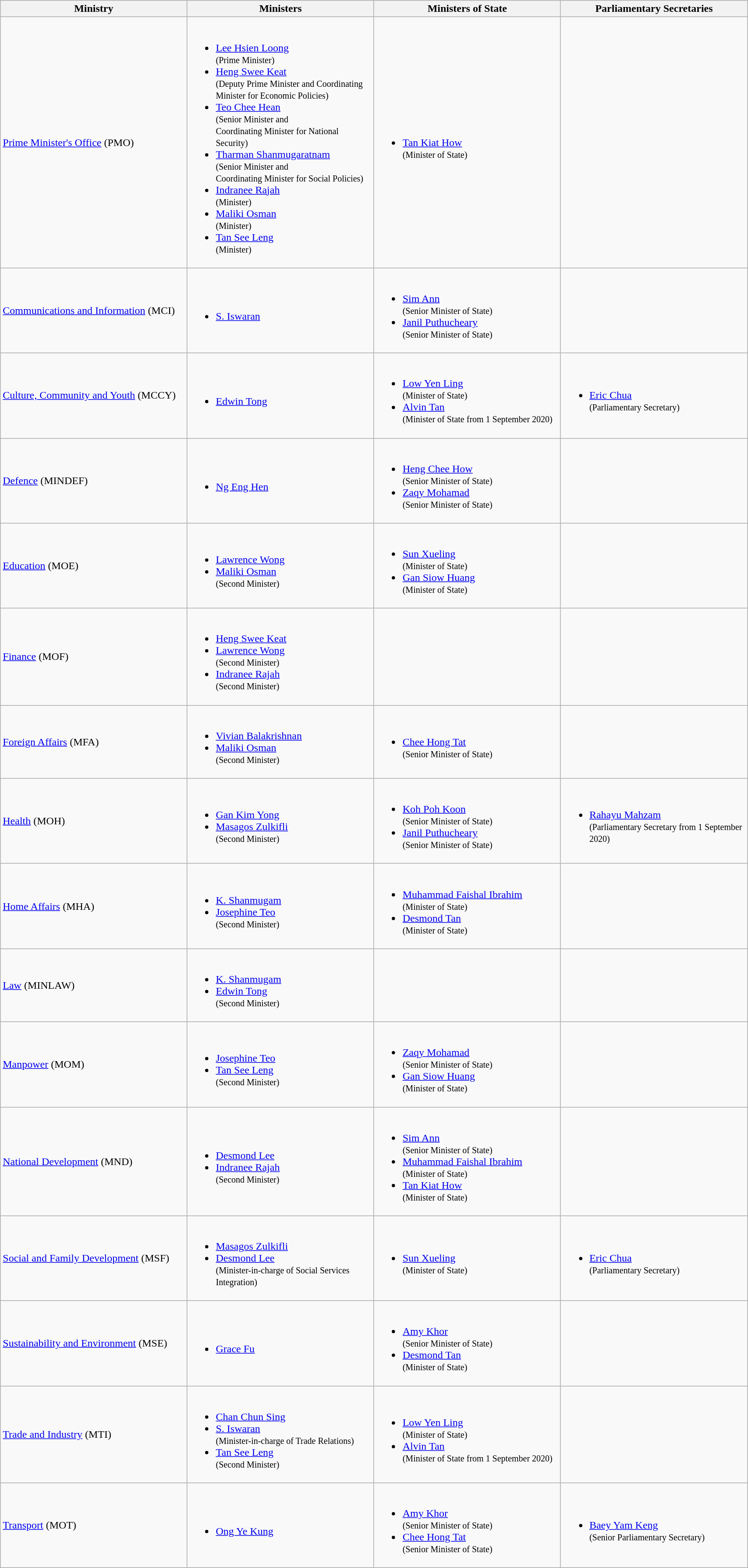<table class="wikitable" style="width:90%">
<tr>
<th width= 25%>Ministry</th>
<th width= 25%>Ministers</th>
<th width= 25%>Ministers of State</th>
<th width= 25%>Parliamentary Secretaries</th>
</tr>
<tr>
<td><a href='#'>Prime Minister's Office</a> (PMO)</td>
<td><br><ul><li><a href='#'>Lee Hsien Loong</a><br><small>(Prime Minister)</small></li><li><a href='#'>Heng Swee Keat</a><br><small>(Deputy Prime Minister and Coordinating Minister for Economic Policies)</small></li><li><a href='#'>Teo Chee Hean</a><br><small>(Senior Minister and<br>Coordinating Minister for National Security)</small></li><li><a href='#'>Tharman Shanmugaratnam</a><br><small>(Senior Minister and<br>Coordinating Minister for Social Policies)</small></li><li><a href='#'>Indranee Rajah</a><br><small>(Minister)</small></li><li><a href='#'>Maliki Osman</a><br><small>(Minister)</small></li><li><a href='#'>Tan See Leng</a><br><small>(Minister)</small></li></ul></td>
<td><br><ul><li><a href='#'>Tan Kiat How</a><br><small>(Minister of State)</small></li></ul></td>
<td></td>
</tr>
<tr>
<td><a href='#'>Communications and Information</a> (MCI)</td>
<td><br><ul><li><a href='#'>S. Iswaran</a></li></ul></td>
<td><br><ul><li><a href='#'>Sim Ann</a><br><small>(Senior Minister of State)</small></li><li><a href='#'>Janil Puthucheary</a><br><small>(Senior Minister of State)</small></li></ul></td>
<td></td>
</tr>
<tr>
<td><a href='#'>Culture, Community and Youth</a> (MCCY)</td>
<td><br><ul><li><a href='#'>Edwin Tong</a></li></ul></td>
<td><br><ul><li><a href='#'>Low Yen Ling</a><br><small>(Minister of State)</small></li><li><a href='#'>Alvin Tan</a><br><small>(Minister of State from 1 September 2020)</small></li></ul></td>
<td><br><ul><li><a href='#'>Eric Chua</a><br><small>(Parliamentary Secretary)</small></li></ul></td>
</tr>
<tr>
<td><a href='#'>Defence</a> (MINDEF)</td>
<td><br><ul><li><a href='#'>Ng Eng Hen</a></li></ul></td>
<td><br><ul><li><a href='#'>Heng Chee How</a><br><small>(Senior Minister of State)</small></li><li><a href='#'>Zaqy Mohamad</a><br><small>(Senior Minister of State)</small></li></ul></td>
<td></td>
</tr>
<tr>
<td><a href='#'>Education</a> (MOE)</td>
<td><br><ul><li><a href='#'>Lawrence Wong</a></li><li><a href='#'>Maliki Osman</a><br><small>(Second Minister)</small></li></ul></td>
<td><br><ul><li><a href='#'>Sun Xueling</a><br><small>(Minister of State)</small></li><li><a href='#'>Gan Siow Huang</a><br><small>(Minister of State)</small></li></ul></td>
<td></td>
</tr>
<tr>
<td><a href='#'>Finance</a> (MOF)</td>
<td><br><ul><li><a href='#'>Heng Swee Keat</a></li><li><a href='#'>Lawrence Wong</a><br><small>(Second Minister)</small></li><li><a href='#'>Indranee Rajah</a><br><small>(Second Minister)</small></li></ul></td>
<td></td>
<td></td>
</tr>
<tr>
<td><a href='#'>Foreign Affairs</a> (MFA)</td>
<td><br><ul><li><a href='#'>Vivian Balakrishnan</a></li><li><a href='#'>Maliki Osman</a><br><small>(Second Minister)</small></li></ul></td>
<td><br><ul><li><a href='#'>Chee Hong Tat</a><br><small>(Senior Minister of State)</small></li></ul></td>
<td></td>
</tr>
<tr>
<td><a href='#'>Health</a> (MOH)</td>
<td><br><ul><li><a href='#'>Gan Kim Yong</a></li><li><a href='#'>Masagos Zulkifli</a><br><small>(Second Minister)</small></li></ul></td>
<td><br><ul><li><a href='#'>Koh Poh Koon</a><br><small>(Senior Minister of State)</small></li><li><a href='#'>Janil Puthucheary</a><br><small>(Senior Minister of State)</small></li></ul></td>
<td><br><ul><li><a href='#'>Rahayu Mahzam</a><br><small>(Parliamentary Secretary from 1 September 2020)</small></li></ul></td>
</tr>
<tr>
<td><a href='#'>Home Affairs</a> (MHA)</td>
<td><br><ul><li><a href='#'>K. Shanmugam</a></li><li><a href='#'>Josephine Teo</a><br><small>(Second Minister)</small></li></ul></td>
<td><br><ul><li><a href='#'>Muhammad Faishal Ibrahim</a><br><small>(Minister of State)</small></li><li><a href='#'>Desmond Tan</a><br><small>(Minister of State)</small></li></ul></td>
<td></td>
</tr>
<tr>
<td><a href='#'>Law</a> (MINLAW)</td>
<td><br><ul><li><a href='#'>K. Shanmugam</a></li><li><a href='#'>Edwin Tong</a><br><small>(Second Minister)</small></li></ul></td>
<td></td>
<td></td>
</tr>
<tr>
<td><a href='#'>Manpower</a> (MOM)</td>
<td><br><ul><li><a href='#'>Josephine Teo</a></li><li><a href='#'>Tan See Leng</a><br><small>(Second Minister)</small></li></ul></td>
<td><br><ul><li><a href='#'>Zaqy Mohamad</a><br><small>(Senior Minister of State)</small></li><li><a href='#'>Gan Siow Huang</a><br><small>(Minister of State)</small></li></ul></td>
<td></td>
</tr>
<tr>
<td><a href='#'>National Development</a> (MND)</td>
<td><br><ul><li><a href='#'>Desmond Lee</a></li><li><a href='#'>Indranee Rajah</a><br><small>(Second Minister)</small></li></ul></td>
<td><br><ul><li><a href='#'>Sim Ann</a><br><small>(Senior Minister of State)</small></li><li><a href='#'>Muhammad Faishal Ibrahim</a><br><small>(Minister of State)</small></li><li><a href='#'>Tan Kiat How</a><br><small>(Minister of State)</small></li></ul></td>
<td></td>
</tr>
<tr>
<td><a href='#'>Social and Family Development</a> (MSF)</td>
<td><br><ul><li><a href='#'>Masagos Zulkifli</a></li><li><a href='#'>Desmond Lee</a><br><small>(Minister-in-charge of Social Services Integration)</small></li></ul></td>
<td><br><ul><li><a href='#'>Sun Xueling</a><br><small>(Minister of State)</small></li></ul></td>
<td><br><ul><li><a href='#'>Eric Chua</a><br><small>(Parliamentary Secretary)</small></li></ul></td>
</tr>
<tr>
<td><a href='#'>Sustainability and Environment</a> (MSE)</td>
<td><br><ul><li><a href='#'>Grace Fu</a></li></ul></td>
<td><br><ul><li><a href='#'>Amy Khor</a><br><small>(Senior Minister of State)</small></li><li><a href='#'>Desmond Tan</a><br><small>(Minister of State)</small></li></ul></td>
<td></td>
</tr>
<tr>
<td><a href='#'>Trade and Industry</a> (MTI)</td>
<td><br><ul><li><a href='#'>Chan Chun Sing</a></li><li><a href='#'>S. Iswaran</a><br><small>(Minister-in-charge of Trade Relations)</small></li><li><a href='#'>Tan See Leng</a><br><small>(Second Minister)</small></li></ul></td>
<td><br><ul><li><a href='#'>Low Yen Ling</a><br><small>(Minister of State)</small></li><li><a href='#'>Alvin Tan</a><br><small>(Minister of State from 1 September 2020)</small></li></ul></td>
<td></td>
</tr>
<tr>
<td><a href='#'>Transport</a> (MOT)</td>
<td><br><ul><li><a href='#'>Ong Ye Kung</a></li></ul></td>
<td><br><ul><li><a href='#'>Amy Khor</a><br><small>(Senior Minister of State)</small></li><li><a href='#'>Chee Hong Tat</a><br><small>(Senior Minister of State)</small></li></ul></td>
<td><br><ul><li><a href='#'>Baey Yam Keng</a><br><small>(Senior Parliamentary Secretary)</small></li></ul></td>
</tr>
</table>
